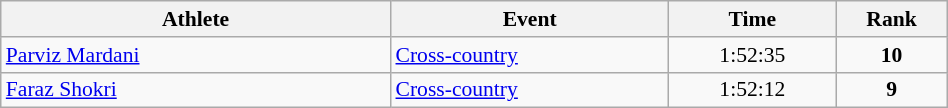<table class="wikitable" width="50%" style="text-align:center; font-size:90%">
<tr>
<th width="35%">Athlete</th>
<th width="25%">Event</th>
<th width="15%">Time</th>
<th width="10%">Rank</th>
</tr>
<tr>
<td align=left><a href='#'>Parviz Mardani</a></td>
<td align=left><a href='#'>Cross-country</a></td>
<td>1:52:35</td>
<td><strong>10</strong></td>
</tr>
<tr>
<td align=left><a href='#'>Faraz Shokri</a></td>
<td align=left><a href='#'>Cross-country</a></td>
<td>1:52:12</td>
<td><strong>9</strong></td>
</tr>
</table>
